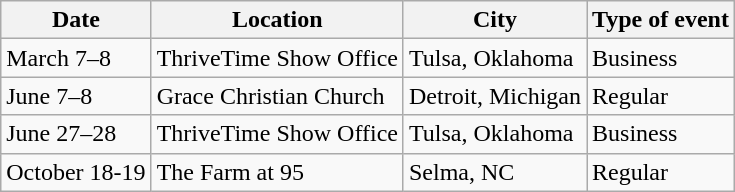<table class="wikitable">
<tr>
<th>Date</th>
<th>Location</th>
<th>City</th>
<th>Type of event</th>
</tr>
<tr>
<td>March 7–8</td>
<td>ThriveTime Show Office</td>
<td>Tulsa, Oklahoma</td>
<td>Business</td>
</tr>
<tr>
<td>June 7–8</td>
<td>Grace Christian Church</td>
<td>Detroit, Michigan</td>
<td>Regular</td>
</tr>
<tr>
<td>June 27–28</td>
<td>ThriveTime Show Office</td>
<td>Tulsa, Oklahoma</td>
<td>Business</td>
</tr>
<tr>
<td>October 18-19</td>
<td>The Farm at 95</td>
<td>Selma, NC</td>
<td>Regular</td>
</tr>
</table>
